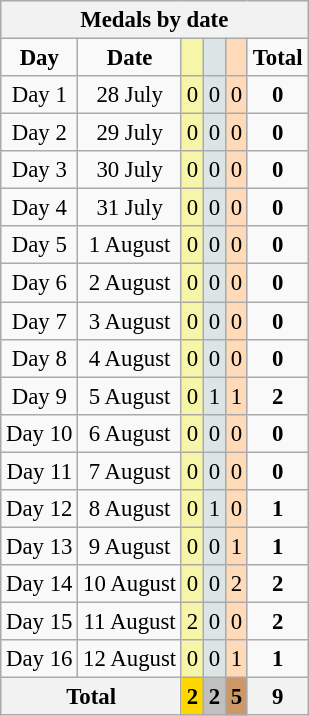<table class=wikitable style="font-size:95%">
<tr bgcolor=efefef>
<th colspan=7><strong>Medals by date</strong></th>
</tr>
<tr style="text-align:center">
<td><strong>Day</strong></td>
<td><strong>Date</strong></td>
<td bgcolor=#f7f6a8></td>
<td bgcolor=#dce5e5></td>
<td bgcolor=#ffdab9></td>
<td><strong>Total</strong></td>
</tr>
<tr align=center>
<td>Day 1</td>
<td>28 July</td>
<td bgcolor=F7F6A8>0</td>
<td bgcolor=DCE5E5>0</td>
<td bgcolor=FFDAB9>0</td>
<td><strong>0</strong></td>
</tr>
<tr align=center>
<td>Day 2</td>
<td>29 July</td>
<td bgcolor=F7F6A8>0</td>
<td bgcolor=DCE5E5>0</td>
<td bgcolor=FFDAB9>0</td>
<td><strong>0</strong></td>
</tr>
<tr align=center>
<td>Day 3</td>
<td>30 July</td>
<td bgcolor=F7F6A8>0</td>
<td bgcolor=DCE5E5>0</td>
<td bgcolor=FFDAB9>0</td>
<td><strong>0</strong></td>
</tr>
<tr align=center>
<td>Day 4</td>
<td>31 July</td>
<td bgcolor=F7F6A8>0</td>
<td bgcolor=DCE5E5>0</td>
<td bgcolor=FFDAB9>0</td>
<td><strong>0</strong></td>
</tr>
<tr align=center>
<td>Day 5</td>
<td>1 August</td>
<td bgcolor=F7F6A8>0</td>
<td bgcolor=DCE5E5>0</td>
<td bgcolor=FFDAB9>0</td>
<td><strong>0</strong></td>
</tr>
<tr align=center>
<td>Day 6</td>
<td>2 August</td>
<td bgcolor=F7F6A8>0</td>
<td bgcolor=DCE5E5>0</td>
<td bgcolor=FFDAB9>0</td>
<td><strong>0</strong></td>
</tr>
<tr align=center>
<td>Day 7</td>
<td>3 August</td>
<td bgcolor=F7F6A8>0</td>
<td bgcolor=DCE5E5>0</td>
<td bgcolor=FFDAB9>0</td>
<td><strong>0</strong></td>
</tr>
<tr align=center>
<td>Day 8</td>
<td>4 August</td>
<td bgcolor=F7F6A8>0</td>
<td bgcolor=DCE5E5>0</td>
<td bgcolor=FFDAB9>0</td>
<td><strong>0</strong></td>
</tr>
<tr align=center>
<td>Day 9</td>
<td>5 August</td>
<td bgcolor=F7F6A8>0</td>
<td bgcolor=DCE5E5>1</td>
<td bgcolor=FFDAB9>1</td>
<td><strong>2</strong></td>
</tr>
<tr align=center>
<td>Day 10</td>
<td>6 August</td>
<td bgcolor=F7F6A8>0</td>
<td bgcolor=DCE5E5>0</td>
<td bgcolor=FFDAB9>0</td>
<td><strong>0</strong></td>
</tr>
<tr align=center>
<td>Day 11</td>
<td>7 August</td>
<td bgcolor=F7F6A8>0</td>
<td bgcolor=DCE5E5>0</td>
<td bgcolor=FFDAB9>0</td>
<td><strong>0</strong></td>
</tr>
<tr align=center>
<td>Day 12</td>
<td>8 August</td>
<td bgcolor=F7F6A8>0</td>
<td bgcolor=DCE5E5>1</td>
<td bgcolor=FFDAB9>0</td>
<td><strong>1</strong></td>
</tr>
<tr align=center>
<td>Day 13</td>
<td>9 August</td>
<td bgcolor=F7F6A8>0</td>
<td bgcolor=DCE5E5>0</td>
<td bgcolor=FFDAB9>1</td>
<td><strong>1</strong></td>
</tr>
<tr align=center>
<td>Day 14</td>
<td>10 August</td>
<td bgcolor=F7F6A8>0</td>
<td bgcolor=DCE5E5>0</td>
<td bgcolor=FFDAB9>2</td>
<td><strong>2</strong></td>
</tr>
<tr align=center>
<td>Day 15</td>
<td>11 August</td>
<td bgcolor=F7F6A8>2</td>
<td bgcolor=DCE5E5>0</td>
<td bgcolor=FFDAB9>0</td>
<td><strong>2</strong></td>
</tr>
<tr align=center>
<td>Day 16</td>
<td>12 August</td>
<td bgcolor=F7F6A8>0</td>
<td bgcolor=DCE5E5>0</td>
<td bgcolor=FFDAB9>1</td>
<td><strong>1</strong></td>
</tr>
<tr>
<th colspan=2><strong>Total</strong></th>
<th style="background:gold"><strong>2</strong></th>
<th style="background:silver"><strong>2</strong></th>
<th style="background:#c96"><strong>5</strong></th>
<th><strong>9</strong></th>
</tr>
</table>
